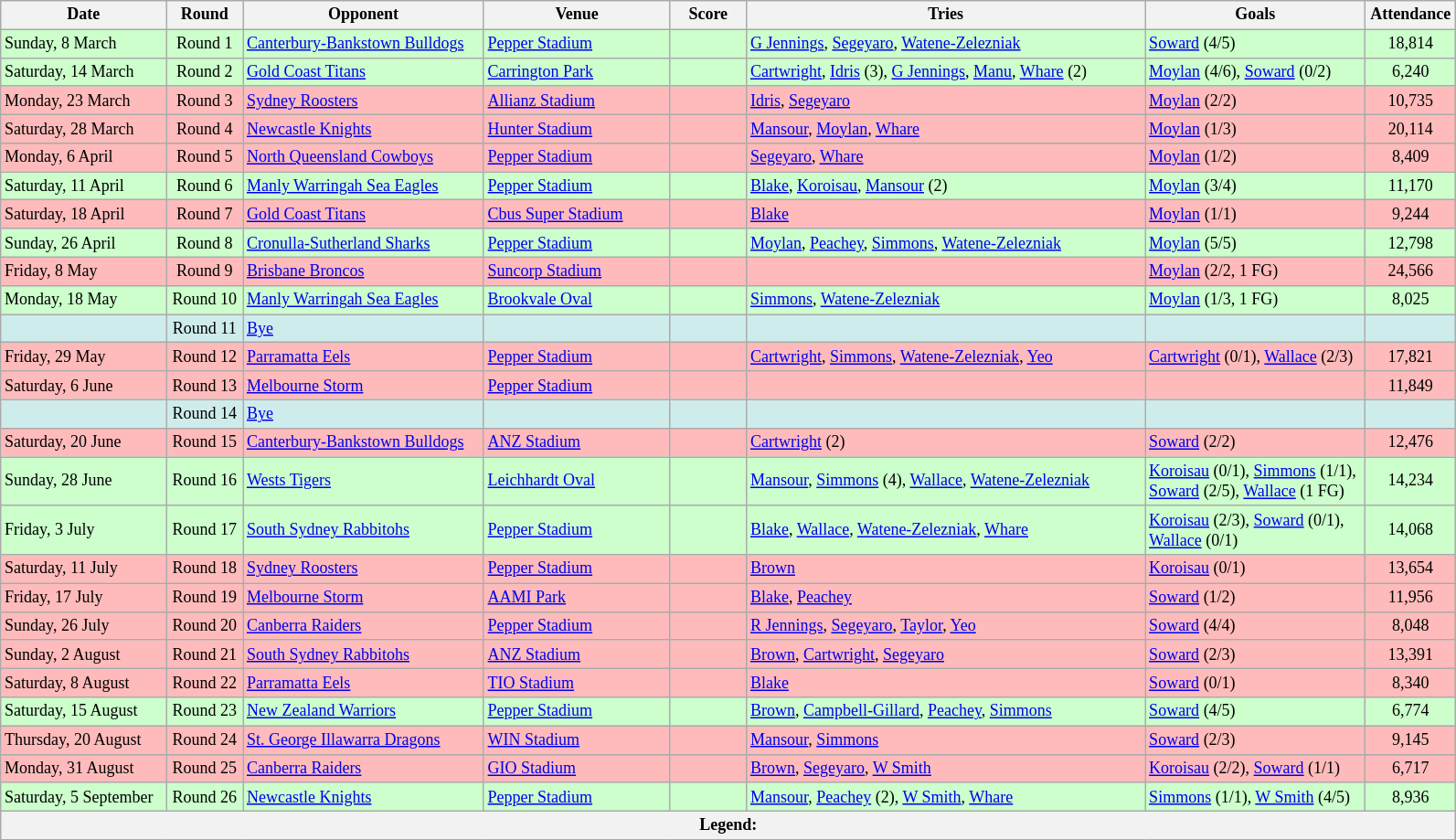<table class="wikitable" style="font-size:75%;">
<tr>
<th width="115">Date</th>
<th width="50">Round</th>
<th width="170">Opponent</th>
<th width="130">Venue</th>
<th width="50">Score</th>
<th width="285">Tries</th>
<th width="155">Goals</th>
<th width="60">Attendance</th>
</tr>
<tr bgcolor=#CCFFCC>
<td>Sunday, 8 March</td>
<td style="text-align:center;">Round 1</td>
<td> <a href='#'>Canterbury-Bankstown Bulldogs</a></td>
<td><a href='#'>Pepper Stadium</a></td>
<td style="text-align:center;"></td>
<td><a href='#'>G Jennings</a>, <a href='#'>Segeyaro</a>, <a href='#'>Watene-Zelezniak</a></td>
<td><a href='#'>Soward</a> (4/5)</td>
<td style="text-align:center;">18,814</td>
</tr>
<tr bgcolor=#CCFFCC>
<td>Saturday, 14 March</td>
<td style="text-align:center;">Round 2</td>
<td> <a href='#'>Gold Coast Titans</a></td>
<td><a href='#'>Carrington Park</a></td>
<td style="text-align:center;"></td>
<td><a href='#'>Cartwright</a>, <a href='#'>Idris</a> (3), <a href='#'>G Jennings</a>, <a href='#'>Manu</a>, <a href='#'>Whare</a> (2)</td>
<td><a href='#'>Moylan</a> (4/6), <a href='#'>Soward</a> (0/2)</td>
<td style="text-align:center;">6,240</td>
</tr>
<tr bgcolor=#FFBBBB>
<td>Monday, 23 March</td>
<td style="text-align:center;">Round 3</td>
<td> <a href='#'>Sydney Roosters</a></td>
<td><a href='#'>Allianz Stadium</a></td>
<td style="text-align:center;"></td>
<td><a href='#'>Idris</a>, <a href='#'>Segeyaro</a></td>
<td><a href='#'>Moylan</a> (2/2)</td>
<td style="text-align:center;">10,735</td>
</tr>
<tr bgcolor=#FFBBBB>
<td>Saturday, 28 March</td>
<td style="text-align:center;">Round 4</td>
<td> <a href='#'>Newcastle Knights</a></td>
<td><a href='#'>Hunter Stadium</a></td>
<td style="text-align:center;"></td>
<td><a href='#'>Mansour</a>, <a href='#'>Moylan</a>, <a href='#'>Whare</a></td>
<td><a href='#'>Moylan</a> (1/3)</td>
<td style="text-align:center;">20,114</td>
</tr>
<tr bgcolor=#FFBBBB>
<td>Monday, 6 April</td>
<td style="text-align:center;">Round 5</td>
<td> <a href='#'>North Queensland Cowboys</a></td>
<td><a href='#'>Pepper Stadium</a></td>
<td style="text-align:center;"></td>
<td><a href='#'>Segeyaro</a>, <a href='#'>Whare</a></td>
<td><a href='#'>Moylan</a> (1/2)</td>
<td style="text-align:center;">8,409</td>
</tr>
<tr bgcolor=#CCFFCC>
<td>Saturday, 11 April</td>
<td style="text-align:center;">Round 6</td>
<td> <a href='#'>Manly Warringah Sea Eagles</a></td>
<td><a href='#'>Pepper Stadium</a></td>
<td style="text-align:center;"></td>
<td><a href='#'>Blake</a>, <a href='#'>Koroisau</a>, <a href='#'>Mansour</a> (2)</td>
<td><a href='#'>Moylan</a> (3/4)</td>
<td style="text-align:center;">11,170</td>
</tr>
<tr bgcolor=#FFBBBB>
<td>Saturday, 18 April</td>
<td style="text-align:center;">Round 7</td>
<td> <a href='#'>Gold Coast Titans</a></td>
<td><a href='#'>Cbus Super Stadium</a></td>
<td style="text-align:center;"></td>
<td><a href='#'>Blake</a></td>
<td><a href='#'>Moylan</a> (1/1)</td>
<td style="text-align:center;">9,244</td>
</tr>
<tr bgcolor=#CCFFCC>
<td>Sunday, 26 April</td>
<td style="text-align:center;">Round 8</td>
<td> <a href='#'>Cronulla-Sutherland Sharks</a></td>
<td><a href='#'>Pepper Stadium</a></td>
<td style="text-align:center;"></td>
<td><a href='#'>Moylan</a>, <a href='#'>Peachey</a>, <a href='#'>Simmons</a>, <a href='#'>Watene-Zelezniak</a></td>
<td><a href='#'>Moylan</a> (5/5)</td>
<td style="text-align:center;">12,798</td>
</tr>
<tr bgcolor=#FFBBBB>
<td>Friday, 8 May</td>
<td style="text-align:center;">Round 9</td>
<td> <a href='#'>Brisbane Broncos</a></td>
<td><a href='#'>Suncorp Stadium</a></td>
<td style="text-align:center;"></td>
<td></td>
<td><a href='#'>Moylan</a> (2/2, 1 FG)</td>
<td style="text-align:center;">24,566</td>
</tr>
<tr bgcolor=#CCFFCC>
<td>Monday, 18 May</td>
<td style="text-align:center;">Round 10</td>
<td> <a href='#'>Manly Warringah Sea Eagles</a></td>
<td><a href='#'>Brookvale Oval</a></td>
<td style="text-align:center;"></td>
<td><a href='#'>Simmons</a>, <a href='#'>Watene-Zelezniak</a></td>
<td><a href='#'>Moylan</a> (1/3, 1 FG)</td>
<td style="text-align:center;">8,025</td>
</tr>
<tr bgcolor= #cfecec>
<td></td>
<td style="text-align:center;">Round 11</td>
<td><a href='#'>Bye</a></td>
<td></td>
<td style="text-align:center;"></td>
<td></td>
<td></td>
<td style="text-align:center;"></td>
</tr>
<tr bgcolor=#FFBBBB>
<td>Friday, 29 May</td>
<td style="text-align:center;">Round 12</td>
<td> <a href='#'>Parramatta Eels</a></td>
<td><a href='#'>Pepper Stadium</a></td>
<td style="text-align:center;"></td>
<td><a href='#'>Cartwright</a>, <a href='#'>Simmons</a>, <a href='#'>Watene-Zelezniak</a>, <a href='#'>Yeo</a></td>
<td><a href='#'>Cartwright</a> (0/1), <a href='#'>Wallace</a> (2/3)</td>
<td style="text-align:center;">17,821</td>
</tr>
<tr bgcolor=#FFBBBB>
<td>Saturday, 6 June</td>
<td style="text-align:center;">Round 13</td>
<td> <a href='#'>Melbourne Storm</a></td>
<td><a href='#'>Pepper Stadium</a></td>
<td style="text-align:center;"></td>
<td></td>
<td></td>
<td style="text-align:center;">11,849</td>
</tr>
<tr bgcolor= #cfecec>
<td></td>
<td style="text-align:center;">Round 14</td>
<td><a href='#'>Bye</a></td>
<td></td>
<td style="text-align:center;"></td>
<td></td>
<td></td>
<td style="text-align:center;"></td>
</tr>
<tr bgcolor=#FFBBBB>
<td>Saturday, 20 June</td>
<td style="text-align:center;">Round 15</td>
<td> <a href='#'>Canterbury-Bankstown Bulldogs</a></td>
<td><a href='#'>ANZ Stadium</a></td>
<td style="text-align:center;"></td>
<td><a href='#'>Cartwright</a> (2)</td>
<td><a href='#'>Soward</a> (2/2)</td>
<td style="text-align:center;">12,476</td>
</tr>
<tr bgcolor=#CCFFCC>
<td>Sunday, 28 June</td>
<td style="text-align:center;">Round 16</td>
<td> <a href='#'>Wests Tigers</a></td>
<td><a href='#'>Leichhardt Oval</a></td>
<td style="text-align:center;"></td>
<td><a href='#'>Mansour</a>, <a href='#'>Simmons</a> (4), <a href='#'>Wallace</a>, <a href='#'>Watene-Zelezniak</a></td>
<td><a href='#'>Koroisau</a> (0/1), <a href='#'>Simmons</a> (1/1), <a href='#'>Soward</a> (2/5), <a href='#'>Wallace</a> (1 FG)</td>
<td style="text-align:center;">14,234</td>
</tr>
<tr bgcolor=#CCFFCC>
<td>Friday, 3 July</td>
<td style="text-align:center;">Round 17</td>
<td> <a href='#'>South Sydney Rabbitohs</a></td>
<td><a href='#'>Pepper Stadium</a></td>
<td style="text-align:center;"></td>
<td><a href='#'>Blake</a>, <a href='#'>Wallace</a>, <a href='#'>Watene-Zelezniak</a>, <a href='#'>Whare</a></td>
<td><a href='#'>Koroisau</a> (2/3), <a href='#'>Soward</a> (0/1), <a href='#'>Wallace</a> (0/1)</td>
<td style="text-align:center;">14,068</td>
</tr>
<tr bgcolor=#FFBBBB>
<td>Saturday, 11 July</td>
<td style="text-align:center;">Round 18</td>
<td> <a href='#'>Sydney Roosters</a></td>
<td><a href='#'>Pepper Stadium</a></td>
<td style="text-align:center;"></td>
<td><a href='#'>Brown</a></td>
<td><a href='#'>Koroisau</a> (0/1)</td>
<td style="text-align:center;">13,654</td>
</tr>
<tr bgcolor=#FFBBBB>
<td>Friday, 17 July</td>
<td style="text-align:center;">Round 19</td>
<td> <a href='#'>Melbourne Storm</a></td>
<td><a href='#'>AAMI Park</a></td>
<td style="text-align:center;"></td>
<td><a href='#'>Blake</a>, <a href='#'>Peachey</a></td>
<td><a href='#'>Soward</a> (1/2)</td>
<td style="text-align:center;">11,956</td>
</tr>
<tr bgcolor=#FFBBBB>
<td>Sunday, 26 July</td>
<td style="text-align:center;">Round 20</td>
<td> <a href='#'>Canberra Raiders</a></td>
<td><a href='#'>Pepper Stadium</a></td>
<td style="text-align:center;"></td>
<td><a href='#'>R Jennings</a>, <a href='#'>Segeyaro</a>, <a href='#'>Taylor</a>, <a href='#'>Yeo</a></td>
<td><a href='#'>Soward</a> (4/4)</td>
<td style="text-align:center;">8,048</td>
</tr>
<tr bgcolor=#FFBBBB>
<td>Sunday, 2 August</td>
<td style="text-align:center;">Round 21</td>
<td> <a href='#'>South Sydney Rabbitohs</a></td>
<td><a href='#'>ANZ Stadium</a></td>
<td style="text-align:center;"></td>
<td><a href='#'>Brown</a>, <a href='#'>Cartwright</a>, <a href='#'>Segeyaro</a></td>
<td><a href='#'>Soward</a> (2/3)</td>
<td style="text-align:center;">13,391</td>
</tr>
<tr bgcolor=#FFBBBB>
<td>Saturday, 8 August</td>
<td style="text-align:center;">Round 22</td>
<td> <a href='#'>Parramatta Eels</a></td>
<td><a href='#'>TIO Stadium</a></td>
<td style="text-align:center;"></td>
<td><a href='#'>Blake</a></td>
<td><a href='#'>Soward</a> (0/1)</td>
<td style="text-align:center;">8,340</td>
</tr>
<tr bgcolor=#CCFFCC>
<td>Saturday, 15 August</td>
<td style="text-align:center;">Round 23</td>
<td> <a href='#'>New Zealand Warriors</a></td>
<td><a href='#'>Pepper Stadium</a></td>
<td style="text-align:center;"></td>
<td><a href='#'>Brown</a>, <a href='#'>Campbell-Gillard</a>, <a href='#'>Peachey</a>, <a href='#'>Simmons</a></td>
<td><a href='#'>Soward</a> (4/5)</td>
<td style="text-align:center;">6,774</td>
</tr>
<tr bgcolor=#FFBBBB>
<td>Thursday, 20 August</td>
<td style="text-align:center;">Round 24</td>
<td> <a href='#'>St. George Illawarra Dragons</a></td>
<td><a href='#'>WIN Stadium</a></td>
<td style="text-align:center;"></td>
<td><a href='#'>Mansour</a>, <a href='#'>Simmons</a></td>
<td><a href='#'>Soward</a> (2/3)</td>
<td style="text-align:center;">9,145</td>
</tr>
<tr bgcolor=#FFBBBB>
<td>Monday, 31 August</td>
<td style="text-align:center;">Round 25</td>
<td> <a href='#'>Canberra Raiders</a></td>
<td><a href='#'>GIO Stadium</a></td>
<td style="text-align:center;"></td>
<td><a href='#'>Brown</a>, <a href='#'>Segeyaro</a>, <a href='#'>W Smith</a></td>
<td><a href='#'>Koroisau</a> (2/2), <a href='#'>Soward</a> (1/1)</td>
<td style="text-align:center;">6,717</td>
</tr>
<tr bgcolor=#CCFFCC>
<td>Saturday, 5 September</td>
<td style="text-align:center;">Round 26</td>
<td> <a href='#'>Newcastle Knights</a></td>
<td><a href='#'>Pepper Stadium</a></td>
<td style="text-align:center;"></td>
<td><a href='#'>Mansour</a>, <a href='#'>Peachey</a> (2), <a href='#'>W Smith</a>, <a href='#'>Whare</a></td>
<td><a href='#'>Simmons</a> (1/1), <a href='#'>W Smith</a> (4/5)</td>
<td style="text-align:center;">8,936</td>
</tr>
<tr>
<th colspan="8"><strong>Legend</strong>:    </th>
</tr>
</table>
